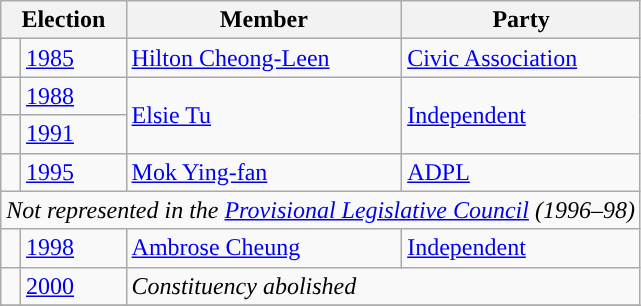<table class="wikitable">
<tr>
<th colspan="2">Election</th>
<th>Member</th>
<th>Party</th>
</tr>
<tr>
<td style="background-color: "></td>
<td><a href='#'>1985</a></td>
<td><a href='#'>Hilton Cheong-Leen</a></td>
<td><a href='#'>Civic Association</a></td>
</tr>
<tr>
<td style="background-color: "></td>
<td><a href='#'>1988</a></td>
<td rowspan="2"><a href='#'>Elsie Tu</a></td>
<td rowspan="2"><a href='#'>Independent</a></td>
</tr>
<tr>
<td style="background-color: "></td>
<td><a href='#'>1991</a></td>
</tr>
<tr>
<td style="background-color: "></td>
<td><a href='#'>1995</a></td>
<td><a href='#'>Mok Ying-fan</a></td>
<td><a href='#'>ADPL</a></td>
</tr>
<tr>
<td colspan=4><em>Not represented in the <a href='#'>Provisional Legislative Council</a> (1996–98)</em></td>
</tr>
<tr>
<td style="background-color: "></td>
<td><a href='#'>1998</a></td>
<td><a href='#'>Ambrose Cheung</a></td>
<td><a href='#'>Independent</a></td>
</tr>
<tr>
<td></td>
<td><a href='#'>2000</a></td>
<td colspan=2><em>Constituency abolished</em></td>
</tr>
<tr>
</tr>
</table>
